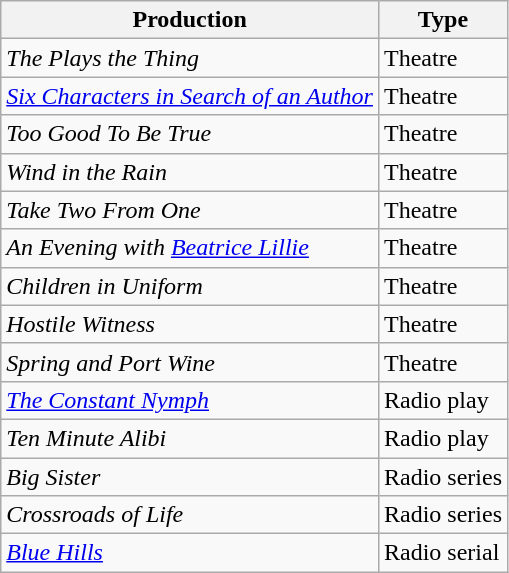<table class="wikitable">
<tr>
<th>Production</th>
<th>Type</th>
</tr>
<tr>
<td><em>The Plays the Thing</em></td>
<td>Theatre</td>
</tr>
<tr>
<td><em><a href='#'>Six Characters in Search of an Author</a></em></td>
<td>Theatre</td>
</tr>
<tr>
<td><em>Too Good To Be True</em></td>
<td>Theatre</td>
</tr>
<tr>
<td><em>Wind in the Rain</em></td>
<td>Theatre</td>
</tr>
<tr>
<td><em>Take Two From One</em></td>
<td>Theatre</td>
</tr>
<tr>
<td><em>An Evening with <a href='#'>Beatrice Lillie</a></em></td>
<td>Theatre</td>
</tr>
<tr>
<td><em>Children in Uniform</em></td>
<td>Theatre</td>
</tr>
<tr>
<td><em>Hostile Witness</em></td>
<td>Theatre</td>
</tr>
<tr>
<td><em>Spring and Port Wine</em></td>
<td>Theatre</td>
</tr>
<tr>
<td><em><a href='#'>The Constant Nymph</a></em></td>
<td>Radio play</td>
</tr>
<tr>
<td><em>Ten Minute Alibi</em></td>
<td>Radio play</td>
</tr>
<tr>
<td><em>Big Sister</em></td>
<td>Radio series</td>
</tr>
<tr>
<td><em>Crossroads of Life</em></td>
<td>Radio series</td>
</tr>
<tr>
<td><em><a href='#'>Blue Hills</a></em></td>
<td>Radio serial</td>
</tr>
</table>
